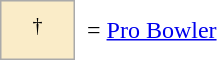<table border=0 cellspacing="0" cellpadding="8">
<tr>
<td style="background-color:#faecc8; border:1px solid #aaaaaa; width:2em;" align=center><sup>†</sup></td>
<td>= <a href='#'>Pro Bowler</a></td>
</tr>
</table>
